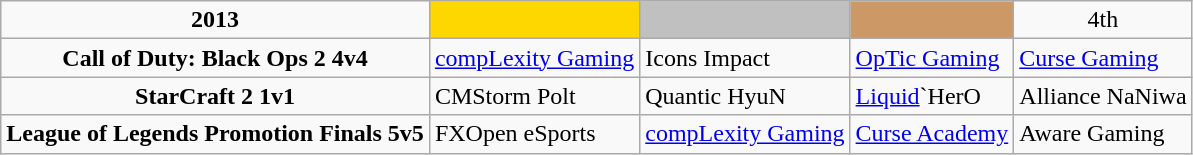<table class="wikitable" style="text-align:left">
<tr>
<td style="text-align:center"><strong>2013</strong></td>
<td style="text-align:center; background:gold;"></td>
<td style="text-align:center; background:silver;"></td>
<td style="text-align:center; background:#c96;"></td>
<td style="text-align:center">4th</td>
</tr>
<tr>
<td style="text-align:center"><strong>Call of Duty: Black Ops 2 4v4 </strong></td>
<td> <a href='#'>compLexity Gaming</a></td>
<td> Icons Impact</td>
<td> <a href='#'>OpTic Gaming</a></td>
<td> <a href='#'>Curse Gaming</a></td>
</tr>
<tr>
<td style="text-align:center"><strong>StarCraft 2 1v1</strong></td>
<td> CMStorm Polt</td>
<td> Quantic HyuN</td>
<td> <a href='#'>Liquid</a>`HerO</td>
<td> Alliance NaNiwa</td>
</tr>
<tr>
<td style="text-align:center"><strong>League of Legends Promotion Finals 5v5</strong> </td>
<td> FXOpen eSports</td>
<td> <a href='#'>compLexity Gaming</a></td>
<td> <a href='#'>Curse Academy</a></td>
<td> Aware Gaming</td>
</tr>
</table>
